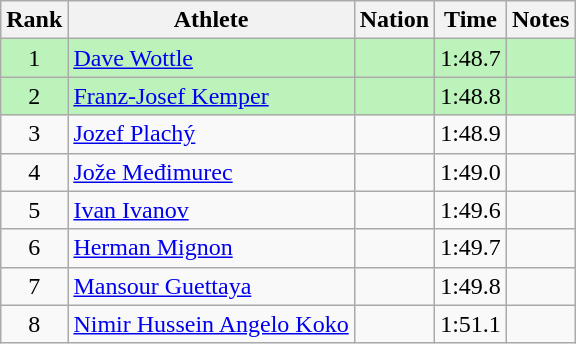<table class="wikitable sortable" style="text-align:center">
<tr>
<th>Rank</th>
<th>Athlete</th>
<th>Nation</th>
<th>Time</th>
<th>Notes</th>
</tr>
<tr style="background:#bbf3bb;">
<td>1</td>
<td align=left><a href='#'>Dave Wottle</a></td>
<td align=left></td>
<td>1:48.7</td>
<td></td>
</tr>
<tr style="background:#bbf3bb;">
<td>2</td>
<td align=left><a href='#'>Franz-Josef Kemper</a></td>
<td align=left></td>
<td>1:48.8</td>
<td></td>
</tr>
<tr>
<td>3</td>
<td align=left><a href='#'>Jozef Plachý</a></td>
<td align=left></td>
<td>1:48.9</td>
<td></td>
</tr>
<tr>
<td>4</td>
<td align=left><a href='#'>Jože Međimurec</a></td>
<td align=left></td>
<td>1:49.0</td>
<td></td>
</tr>
<tr>
<td>5</td>
<td align=left><a href='#'>Ivan Ivanov</a></td>
<td align=left></td>
<td>1:49.6</td>
<td></td>
</tr>
<tr>
<td>6</td>
<td align=left><a href='#'>Herman Mignon</a></td>
<td align=left></td>
<td>1:49.7</td>
<td></td>
</tr>
<tr>
<td>7</td>
<td align=left><a href='#'>Mansour Guettaya</a></td>
<td align=left></td>
<td>1:49.8</td>
<td></td>
</tr>
<tr>
<td>8</td>
<td align=left><a href='#'>Nimir Hussein Angelo Koko</a></td>
<td align=left></td>
<td>1:51.1</td>
<td></td>
</tr>
</table>
